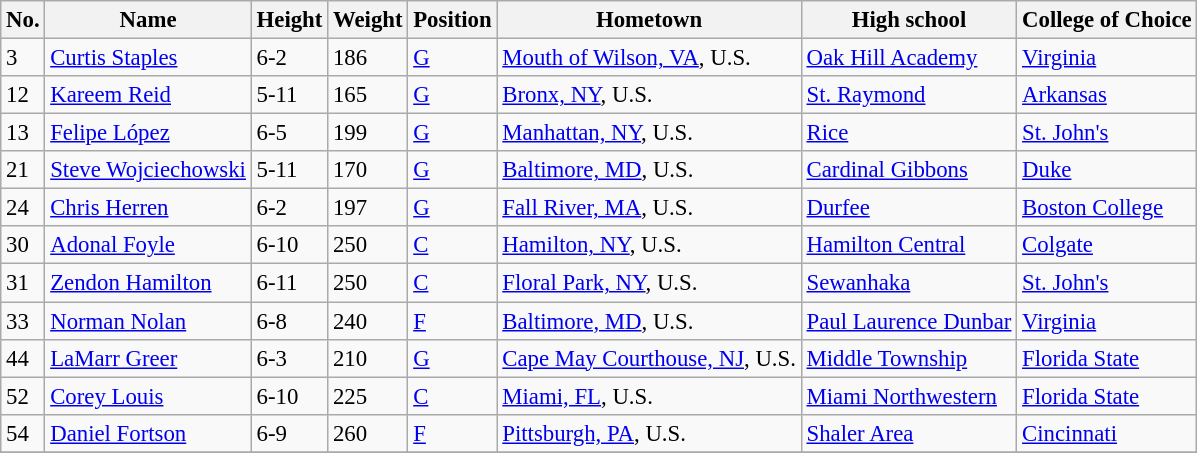<table class="wikitable sortable" style="font-size: 95%;">
<tr>
<th>No.</th>
<th>Name</th>
<th>Height</th>
<th>Weight</th>
<th>Position</th>
<th>Hometown</th>
<th>High school</th>
<th>College of Choice</th>
</tr>
<tr>
<td>3</td>
<td><a href='#'>Curtis Staples</a></td>
<td>6-2</td>
<td>186</td>
<td><a href='#'>G</a></td>
<td><a href='#'>Mouth of Wilson, VA</a>, U.S.</td>
<td><a href='#'>Oak Hill Academy</a></td>
<td><a href='#'>Virginia</a></td>
</tr>
<tr>
<td>12</td>
<td><a href='#'>Kareem Reid</a></td>
<td>5-11</td>
<td>165</td>
<td><a href='#'>G</a></td>
<td><a href='#'>Bronx, NY</a>, U.S.</td>
<td><a href='#'>St. Raymond</a></td>
<td><a href='#'>Arkansas</a></td>
</tr>
<tr>
<td>13</td>
<td><a href='#'>Felipe López</a></td>
<td>6-5</td>
<td>199</td>
<td><a href='#'>G</a></td>
<td><a href='#'>Manhattan, NY</a>, U.S.</td>
<td><a href='#'>Rice</a></td>
<td><a href='#'>St. John's</a></td>
</tr>
<tr>
<td>21</td>
<td><a href='#'>Steve Wojciechowski</a></td>
<td>5-11</td>
<td>170</td>
<td><a href='#'>G</a></td>
<td><a href='#'>Baltimore, MD</a>, U.S.</td>
<td><a href='#'>Cardinal Gibbons</a></td>
<td><a href='#'>Duke</a></td>
</tr>
<tr>
<td>24</td>
<td><a href='#'>Chris Herren</a></td>
<td>6-2</td>
<td>197</td>
<td><a href='#'>G</a></td>
<td><a href='#'>Fall River, MA</a>, U.S.</td>
<td><a href='#'>Durfee</a></td>
<td><a href='#'>Boston College</a></td>
</tr>
<tr>
<td>30</td>
<td><a href='#'>Adonal Foyle</a></td>
<td>6-10</td>
<td>250</td>
<td><a href='#'>C</a></td>
<td><a href='#'>Hamilton, NY</a>, U.S.</td>
<td><a href='#'>Hamilton Central</a></td>
<td><a href='#'>Colgate</a></td>
</tr>
<tr>
<td>31</td>
<td><a href='#'>Zendon Hamilton</a></td>
<td>6-11</td>
<td>250</td>
<td><a href='#'>C</a></td>
<td><a href='#'>Floral Park, NY</a>, U.S.</td>
<td><a href='#'>Sewanhaka</a></td>
<td><a href='#'>St. John's</a></td>
</tr>
<tr>
<td>33</td>
<td><a href='#'>Norman Nolan</a></td>
<td>6-8</td>
<td>240</td>
<td><a href='#'>F</a></td>
<td><a href='#'>Baltimore, MD</a>, U.S.</td>
<td><a href='#'>Paul Laurence Dunbar</a></td>
<td><a href='#'>Virginia</a></td>
</tr>
<tr>
<td>44</td>
<td><a href='#'>LaMarr Greer</a></td>
<td>6-3</td>
<td>210</td>
<td><a href='#'>G</a></td>
<td><a href='#'>Cape May Courthouse, NJ</a>, U.S.</td>
<td><a href='#'>Middle Township</a></td>
<td><a href='#'>Florida State</a></td>
</tr>
<tr>
<td>52</td>
<td><a href='#'>Corey Louis</a></td>
<td>6-10</td>
<td>225</td>
<td><a href='#'>C</a></td>
<td><a href='#'>Miami, FL</a>, U.S.</td>
<td><a href='#'>Miami Northwestern</a></td>
<td><a href='#'>Florida State</a></td>
</tr>
<tr>
<td>54</td>
<td><a href='#'>Daniel Fortson</a></td>
<td>6-9</td>
<td>260</td>
<td><a href='#'>F</a></td>
<td><a href='#'>Pittsburgh, PA</a>, U.S.</td>
<td><a href='#'>Shaler Area</a></td>
<td><a href='#'>Cincinnati</a></td>
</tr>
<tr>
</tr>
</table>
